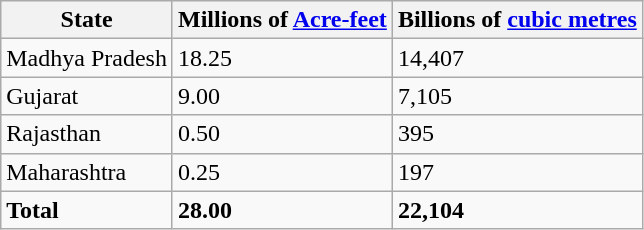<table class="wikitable">
<tr>
<th>State</th>
<th>Millions of <a href='#'>Acre-feet</a></th>
<th>Billions of <a href='#'>cubic metres</a></th>
</tr>
<tr>
<td>Madhya Pradesh</td>
<td>18.25</td>
<td>14,407</td>
</tr>
<tr>
<td>Gujarat</td>
<td>9.00</td>
<td>7,105</td>
</tr>
<tr>
<td>Rajasthan</td>
<td>0.50</td>
<td>395</td>
</tr>
<tr>
<td>Maharashtra</td>
<td>0.25</td>
<td>197</td>
</tr>
<tr>
<td><strong>Total</strong></td>
<td><strong>28.00</strong></td>
<td><strong>22,104</strong></td>
</tr>
</table>
